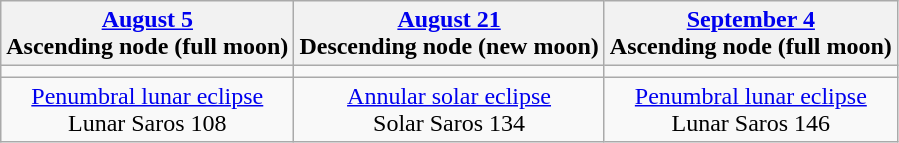<table class="wikitable">
<tr>
<th><a href='#'>August 5</a><br>Ascending node (full moon)</th>
<th><a href='#'>August 21</a><br>Descending node (new moon)</th>
<th><a href='#'>September 4</a><br>Ascending node (full moon)</th>
</tr>
<tr>
<td></td>
<td></td>
<td></td>
</tr>
<tr align=center>
<td><a href='#'>Penumbral lunar eclipse</a><br>Lunar Saros 108</td>
<td><a href='#'>Annular solar eclipse</a><br>Solar Saros 134</td>
<td><a href='#'>Penumbral lunar eclipse</a><br>Lunar Saros 146</td>
</tr>
</table>
